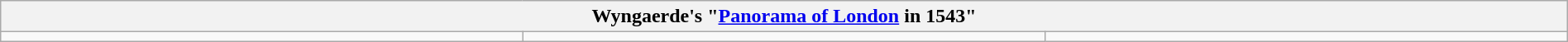<table class="wikitable" style="width:100%;">
<tr>
<th colspan=3>Wyngaerde's "<a href='#'>Panorama of London</a> in 1543"</th>
</tr>
<tr>
<td></td>
<td></td>
<td></td>
</tr>
</table>
